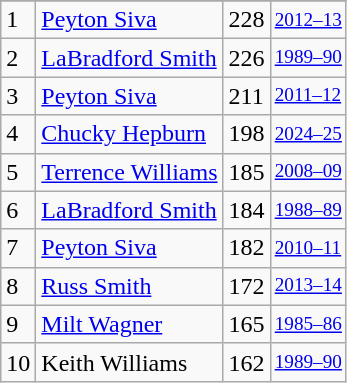<table class="wikitable">
<tr>
</tr>
<tr>
<td>1</td>
<td><a href='#'>Peyton Siva</a></td>
<td>228</td>
<td style="font-size:80%;"><a href='#'>2012–13</a></td>
</tr>
<tr>
<td>2</td>
<td><a href='#'>LaBradford Smith</a></td>
<td>226</td>
<td style="font-size:80%;"><a href='#'>1989–90</a></td>
</tr>
<tr>
<td>3</td>
<td><a href='#'>Peyton Siva</a></td>
<td>211</td>
<td style="font-size:80%;"><a href='#'>2011–12</a></td>
</tr>
<tr>
<td>4</td>
<td><a href='#'>Chucky Hepburn</a></td>
<td>198</td>
<td style="font-size:80%;"><a href='#'>2024–25</a></td>
</tr>
<tr>
<td>5</td>
<td><a href='#'>Terrence Williams</a></td>
<td>185</td>
<td style="font-size:80%;"><a href='#'>2008–09</a></td>
</tr>
<tr>
<td>6</td>
<td><a href='#'>LaBradford Smith</a></td>
<td>184</td>
<td style="font-size:80%;"><a href='#'>1988–89</a></td>
</tr>
<tr>
<td>7</td>
<td><a href='#'>Peyton Siva</a></td>
<td>182</td>
<td style="font-size:80%;"><a href='#'>2010–11</a></td>
</tr>
<tr>
<td>8</td>
<td><a href='#'>Russ Smith</a></td>
<td>172</td>
<td style="font-size:80%;"><a href='#'>2013–14</a></td>
</tr>
<tr>
<td>9</td>
<td><a href='#'>Milt Wagner</a></td>
<td>165</td>
<td style="font-size:80%;"><a href='#'>1985–86</a></td>
</tr>
<tr>
<td>10</td>
<td>Keith Williams</td>
<td>162</td>
<td style="font-size:80%;"><a href='#'>1989–90</a></td>
</tr>
</table>
